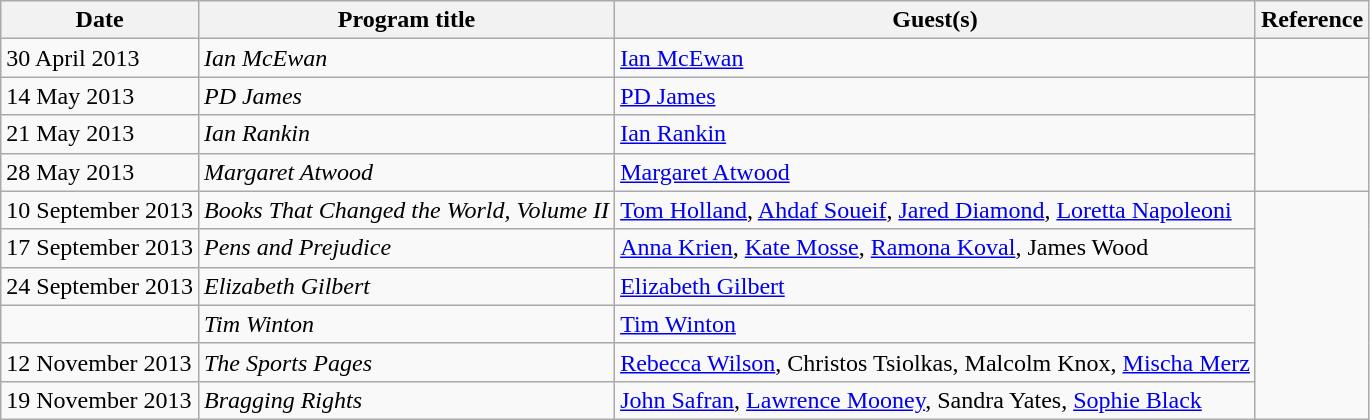<table class="wikitable">
<tr>
<th>Date</th>
<th>Program title</th>
<th>Guest(s)</th>
<th>Reference</th>
</tr>
<tr>
<td>30 April 2013</td>
<td><em>Ian McEwan</em></td>
<td><a href='#'>Ian McEwan</a></td>
<td></td>
</tr>
<tr>
<td>14 May 2013</td>
<td><em>PD James</em></td>
<td><a href='#'>PD James</a></td>
<td rowspan=3></td>
</tr>
<tr>
<td>21 May 2013</td>
<td><em>Ian Rankin</em></td>
<td><a href='#'>Ian Rankin</a></td>
</tr>
<tr>
<td>28 May 2013</td>
<td><em>Margaret Atwood</em></td>
<td><a href='#'>Margaret Atwood</a></td>
</tr>
<tr>
<td>10 September 2013</td>
<td><em>Books That Changed the World, Volume II</em></td>
<td><a href='#'>Tom Holland</a>, <a href='#'>Ahdaf Soueif</a>, <a href='#'>Jared Diamond</a>, <a href='#'>Loretta Napoleoni</a></td>
<td rowspan=6></td>
</tr>
<tr>
<td>17 September 2013</td>
<td><em>Pens and Prejudice</em></td>
<td><a href='#'>Anna Krien</a>, <a href='#'>Kate Mosse</a>, <a href='#'>Ramona Koval</a>, James Wood</td>
</tr>
<tr>
<td>24 September 2013</td>
<td><em>Elizabeth Gilbert</em></td>
<td><a href='#'>Elizabeth Gilbert</a></td>
</tr>
<tr>
<td></td>
<td><em>Tim Winton</em></td>
<td><a href='#'>Tim Winton</a></td>
</tr>
<tr>
<td>12 November 2013</td>
<td><em>The Sports Pages</em></td>
<td><a href='#'>Rebecca Wilson</a>, Christos Tsiolkas, Malcolm Knox, <a href='#'>Mischa Merz</a></td>
</tr>
<tr>
<td>19 November 2013</td>
<td><em>Bragging Rights</em></td>
<td><a href='#'>John Safran</a>, <a href='#'>Lawrence Mooney</a>, Sandra Yates, <a href='#'>Sophie Black</a></td>
</tr>
</table>
